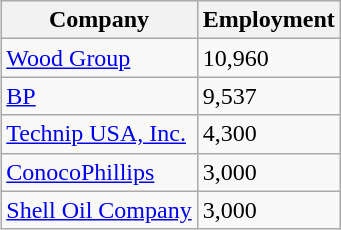<table class="wikitable" style="float:right">
<tr>
<th>Company</th>
<th>Employment</th>
</tr>
<tr>
<td><a href='#'>Wood Group</a></td>
<td>10,960</td>
</tr>
<tr>
<td><a href='#'>BP</a></td>
<td>9,537</td>
</tr>
<tr>
<td><a href='#'>Technip USA, Inc.</a></td>
<td>4,300</td>
</tr>
<tr>
<td><a href='#'>ConocoPhillips</a></td>
<td>3,000</td>
</tr>
<tr>
<td><a href='#'>Shell Oil Company</a></td>
<td>3,000</td>
</tr>
</table>
